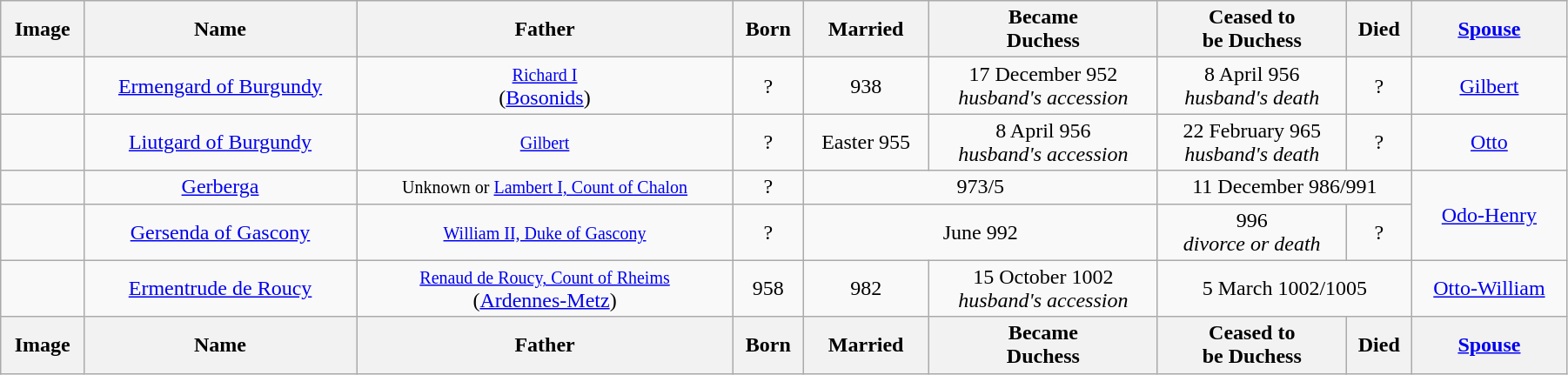<table width=95% class="wikitable">
<tr>
<th>Image</th>
<th>Name</th>
<th>Father</th>
<th>Born</th>
<th>Married</th>
<th>Became<br>Duchess</th>
<th>Ceased to<br>be Duchess</th>
<th>Died</th>
<th><a href='#'>Spouse</a></th>
</tr>
<tr>
<td align="center"></td>
<td align="center"><a href='#'>Ermengard of Burgundy</a></td>
<td align="center"><small><a href='#'>Richard I</a></small><br>(<a href='#'>Bosonids</a>)</td>
<td align=center>?</td>
<td align=center>938</td>
<td align=center>17 December 952<br><em>husband's accession</em></td>
<td align=center>8 April 956<br><em>husband's death</em></td>
<td align="center">?</td>
<td align="center"><a href='#'>Gilbert</a></td>
</tr>
<tr>
<td align="center"></td>
<td align="center"><a href='#'>Liutgard of Burgundy</a></td>
<td align="center"><small><a href='#'>Gilbert</a></small></td>
<td align=center>?</td>
<td align=center>Easter 955</td>
<td align=center>8 April 956<br><em>husband's accession</em></td>
<td align=center>22 February 965<br><em>husband's death</em></td>
<td align="center">?</td>
<td align="center"><a href='#'>Otto</a></td>
</tr>
<tr>
<td align=center></td>
<td align="center"><a href='#'>Gerberga</a></td>
<td align="center"><small>Unknown or <a href='#'>Lambert I, Count of Chalon</a></small></td>
<td align="center">?</td>
<td align="center" colspan="2">973/5</td>
<td align="center" colspan="2">11 December 986/991</td>
<td align="center" rowspan="2"><a href='#'>Odo-Henry</a></td>
</tr>
<tr>
<td align=center></td>
<td align="center"><a href='#'>Gersenda of Gascony</a></td>
<td align="center"><small><a href='#'>William II, Duke of Gascony</a></small></td>
<td align="center">?</td>
<td align="center" colspan="2">June 992</td>
<td align="center">996<br><em>divorce or death</em></td>
<td align="center">?</td>
</tr>
<tr>
<td align="center"></td>
<td align="center"><a href='#'>Ermentrude de Roucy</a><br></td>
<td align="center"><small><a href='#'>Renaud de Roucy, Count of Rheims</a></small><br>(<a href='#'>Ardennes-Metz</a>)</td>
<td align=center>958</td>
<td align="center">982</td>
<td align="center">15 October 1002<br><em>husband's accession</em></td>
<td align="center" colspan="2">5 March 1002/1005</td>
<td align="center"><a href='#'>Otto-William</a></td>
</tr>
<tr>
<th>Image</th>
<th>Name</th>
<th>Father</th>
<th>Born</th>
<th>Married</th>
<th>Became<br>Duchess</th>
<th>Ceased to<br>be Duchess</th>
<th>Died</th>
<th><a href='#'>Spouse</a></th>
</tr>
</table>
